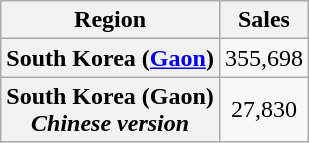<table class="wikitable plainrowheaders" style="text-align:center;">
<tr>
<th>Region</th>
<th scope="col">Sales</th>
</tr>
<tr>
<th scope=row>South Korea (<a href='#'>Gaon</a>)</th>
<td>355,698</td>
</tr>
<tr>
<th scope=row>South Korea (Gaon)<br><em>Chinese version</em></th>
<td>27,830</td>
</tr>
</table>
